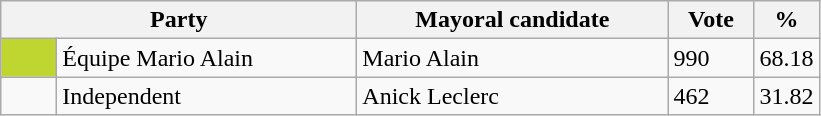<table class="wikitable">
<tr>
<th bgcolor="#DDDDFF" width="230px" colspan="2">Party</th>
<th bgcolor="#DDDDFF" width="200px">Mayoral candidate</th>
<th bgcolor="#DDDDFF" width="50px">Vote</th>
<th bgcolor="#DDDDFF" width="30px">%</th>
</tr>
<tr>
<td bgcolor=#BFD630 width="30px"> </td>
<td>Équipe Mario Alain</td>
<td>Mario Alain</td>
<td>990</td>
<td>68.18</td>
</tr>
<tr>
<td> </td>
<td>Independent</td>
<td>Anick Leclerc</td>
<td>462</td>
<td>31.82</td>
</tr>
</table>
